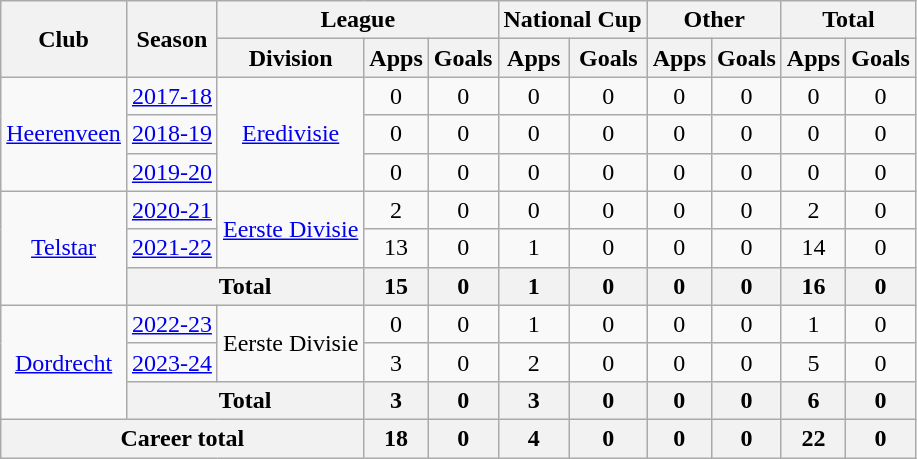<table class=wikitable style="text-align: center">
<tr>
<th rowspan=2>Club</th>
<th rowspan=2>Season</th>
<th colspan=3>League</th>
<th colspan=2>National Cup</th>
<th colspan=2>Other</th>
<th colspan=2>Total</th>
</tr>
<tr>
<th>Division</th>
<th>Apps</th>
<th>Goals</th>
<th>Apps</th>
<th>Goals</th>
<th>Apps</th>
<th>Goals</th>
<th>Apps</th>
<th>Goals</th>
</tr>
<tr>
<td rowspan=3><a href='#'>Heerenveen</a></td>
<td><a href='#'>2017-18</a></td>
<td rowspan=3><a href='#'>Eredivisie</a></td>
<td>0</td>
<td>0</td>
<td>0</td>
<td>0</td>
<td>0</td>
<td>0</td>
<td>0</td>
<td>0</td>
</tr>
<tr>
<td><a href='#'>2018-19</a></td>
<td>0</td>
<td>0</td>
<td>0</td>
<td>0</td>
<td>0</td>
<td>0</td>
<td>0</td>
<td>0</td>
</tr>
<tr>
<td><a href='#'>2019-20</a></td>
<td>0</td>
<td>0</td>
<td>0</td>
<td>0</td>
<td>0</td>
<td>0</td>
<td>0</td>
<td>0</td>
</tr>
<tr>
<td rowspan=3><a href='#'>Telstar</a></td>
<td><a href='#'>2020-21</a></td>
<td rowspan=2><a href='#'>Eerste Divisie</a></td>
<td>2</td>
<td>0</td>
<td>0</td>
<td>0</td>
<td>0</td>
<td>0</td>
<td>2</td>
<td>0</td>
</tr>
<tr>
<td><a href='#'>2021-22</a></td>
<td>13</td>
<td>0</td>
<td>1</td>
<td>0</td>
<td>0</td>
<td>0</td>
<td>14</td>
<td>0</td>
</tr>
<tr>
<th colspan="2">Total</th>
<th>15</th>
<th>0</th>
<th>1</th>
<th>0</th>
<th>0</th>
<th>0</th>
<th>16</th>
<th>0</th>
</tr>
<tr>
<td rowspan=3><a href='#'>Dordrecht</a></td>
<td><a href='#'>2022-23</a></td>
<td rowspan=2>Eerste Divisie</td>
<td>0</td>
<td>0</td>
<td>1</td>
<td>0</td>
<td>0</td>
<td>0</td>
<td>1</td>
<td>0</td>
</tr>
<tr>
<td><a href='#'>2023-24</a></td>
<td>3</td>
<td>0</td>
<td>2</td>
<td>0</td>
<td>0</td>
<td>0</td>
<td>5</td>
<td>0</td>
</tr>
<tr>
<th colspan="2">Total</th>
<th>3</th>
<th>0</th>
<th>3</th>
<th>0</th>
<th>0</th>
<th>0</th>
<th>6</th>
<th>0</th>
</tr>
<tr>
<th colspan=3>Career total</th>
<th>18</th>
<th>0</th>
<th>4</th>
<th>0</th>
<th>0</th>
<th>0</th>
<th>22</th>
<th>0</th>
</tr>
</table>
